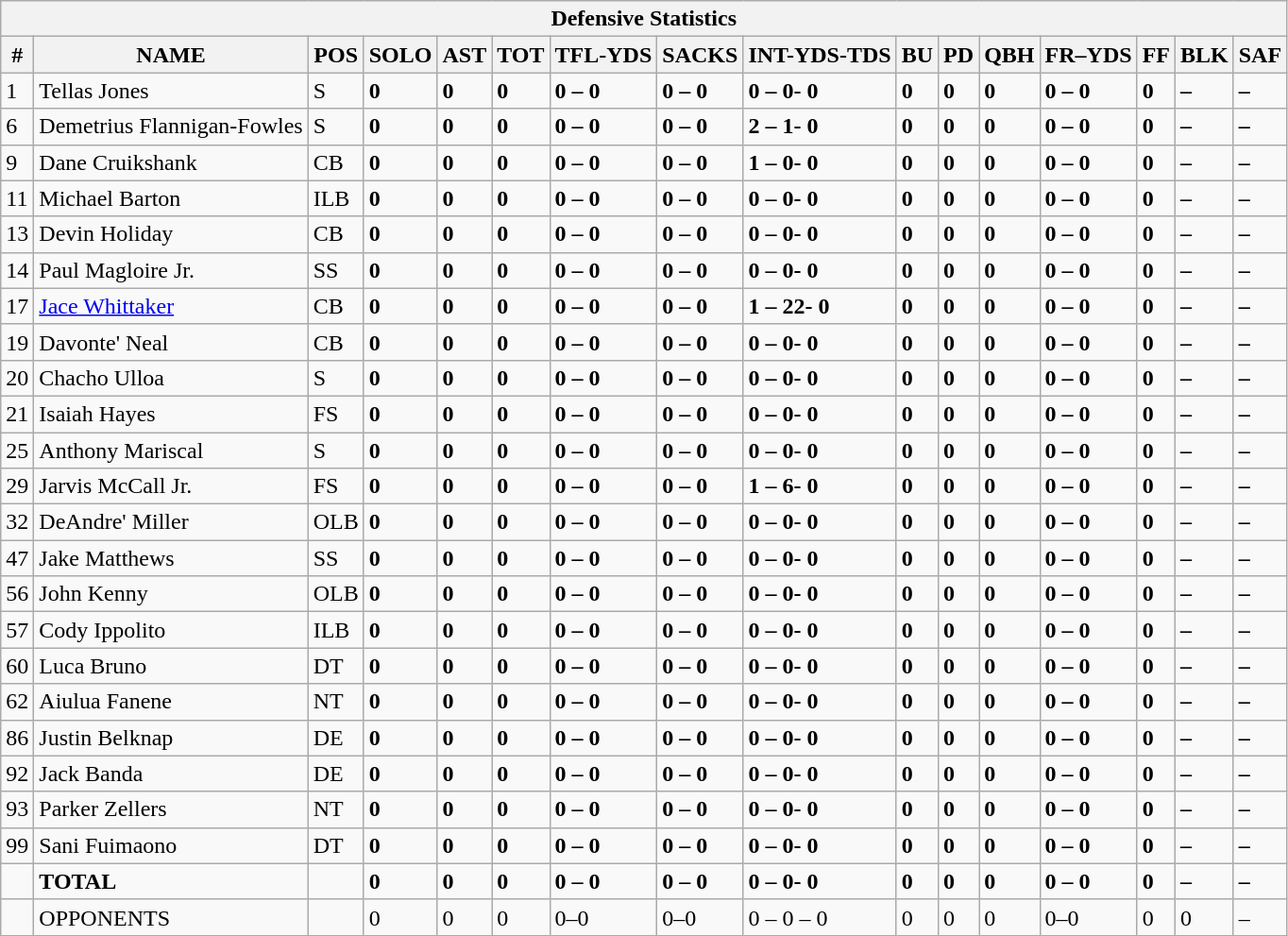<table class="wikitable sortable collapsible collapsed">
<tr>
<th colspan="16">Defensive Statistics</th>
</tr>
<tr>
<th>#</th>
<th>NAME</th>
<th>POS</th>
<th>SOLO</th>
<th>AST</th>
<th>TOT</th>
<th>TFL-YDS</th>
<th>SACKS</th>
<th>INT-YDS-TDS</th>
<th>BU</th>
<th>PD</th>
<th>QBH</th>
<th>FR–YDS</th>
<th>FF</th>
<th>BLK</th>
<th>SAF</th>
</tr>
<tr>
<td>1</td>
<td>Tellas Jones</td>
<td>S</td>
<td><strong>0</strong></td>
<td><strong>0</strong></td>
<td><strong>0</strong></td>
<td><strong>0 – 0</strong></td>
<td><strong>0 – 0</strong></td>
<td><strong>0 – 0- 0</strong></td>
<td><strong>0</strong></td>
<td><strong>0</strong></td>
<td><strong>0</strong></td>
<td><strong>0 – 0</strong></td>
<td><strong>0</strong></td>
<td><strong>–</strong></td>
<td><strong>–</strong></td>
</tr>
<tr>
<td>6</td>
<td>Demetrius Flannigan-Fowles</td>
<td>S</td>
<td><strong>0</strong></td>
<td><strong>0</strong></td>
<td><strong>0</strong></td>
<td><strong>0 – 0</strong></td>
<td><strong>0 – 0</strong></td>
<td><strong>2 – 1- 0</strong></td>
<td><strong>0</strong></td>
<td><strong>0</strong></td>
<td><strong>0</strong></td>
<td><strong>0 – 0</strong></td>
<td><strong>0</strong></td>
<td><strong>–</strong></td>
<td><strong>–</strong></td>
</tr>
<tr>
<td>9</td>
<td>Dane Cruikshank</td>
<td>CB</td>
<td><strong>0</strong></td>
<td><strong>0</strong></td>
<td><strong>0</strong></td>
<td><strong>0 – 0</strong></td>
<td><strong>0 – 0</strong></td>
<td><strong>1 – 0- 0</strong></td>
<td><strong>0</strong></td>
<td><strong>0</strong></td>
<td><strong>0</strong></td>
<td><strong>0 – 0</strong></td>
<td><strong>0</strong></td>
<td><strong>–</strong></td>
<td><strong>–</strong></td>
</tr>
<tr>
<td>11</td>
<td>Michael Barton</td>
<td>ILB</td>
<td><strong>0</strong></td>
<td><strong>0</strong></td>
<td><strong>0</strong></td>
<td><strong>0 – 0</strong></td>
<td><strong>0 – 0</strong></td>
<td><strong>0 – 0- 0</strong></td>
<td><strong>0</strong></td>
<td><strong>0</strong></td>
<td><strong>0</strong></td>
<td><strong>0 – 0</strong></td>
<td><strong>0</strong></td>
<td><strong>–</strong></td>
<td><strong>–</strong></td>
</tr>
<tr>
<td>13</td>
<td>Devin Holiday</td>
<td>CB</td>
<td><strong>0</strong></td>
<td><strong>0</strong></td>
<td><strong>0</strong></td>
<td><strong>0 – 0</strong></td>
<td><strong>0 – 0</strong></td>
<td><strong>0 – 0- 0</strong></td>
<td><strong>0</strong></td>
<td><strong>0</strong></td>
<td><strong>0</strong></td>
<td><strong>0 – 0</strong></td>
<td><strong>0</strong></td>
<td><strong>–</strong></td>
<td><strong>–</strong></td>
</tr>
<tr>
<td>14</td>
<td>Paul Magloire Jr.</td>
<td>SS</td>
<td><strong>0</strong></td>
<td><strong>0</strong></td>
<td><strong>0</strong></td>
<td><strong>0 – 0</strong></td>
<td><strong>0 – 0</strong></td>
<td><strong>0 – 0- 0</strong></td>
<td><strong>0</strong></td>
<td><strong>0</strong></td>
<td><strong>0</strong></td>
<td><strong>0 – 0</strong></td>
<td><strong>0</strong></td>
<td><strong>–</strong></td>
<td><strong>–</strong></td>
</tr>
<tr>
<td>17</td>
<td><a href='#'>Jace Whittaker</a></td>
<td>CB</td>
<td><strong>0</strong></td>
<td><strong>0</strong></td>
<td><strong>0</strong></td>
<td><strong>0 – 0</strong></td>
<td><strong>0 – 0</strong></td>
<td><strong>1 – 22- 0</strong></td>
<td><strong>0</strong></td>
<td><strong>0</strong></td>
<td><strong>0</strong></td>
<td><strong>0 – 0</strong></td>
<td><strong>0</strong></td>
<td><strong>–</strong></td>
<td><strong>–</strong></td>
</tr>
<tr>
<td>19</td>
<td>Davonte' Neal</td>
<td>CB</td>
<td><strong>0</strong></td>
<td><strong>0</strong></td>
<td><strong>0</strong></td>
<td><strong>0 – 0</strong></td>
<td><strong>0 – 0</strong></td>
<td><strong>0 – 0- 0</strong></td>
<td><strong>0</strong></td>
<td><strong>0</strong></td>
<td><strong>0</strong></td>
<td><strong>0 – 0</strong></td>
<td><strong>0</strong></td>
<td><strong>–</strong></td>
<td><strong>–</strong></td>
</tr>
<tr>
<td>20</td>
<td>Chacho Ulloa</td>
<td>S</td>
<td><strong>0</strong></td>
<td><strong>0</strong></td>
<td><strong>0</strong></td>
<td><strong>0 – 0</strong></td>
<td><strong>0 – 0</strong></td>
<td><strong>0 – 0- 0</strong></td>
<td><strong>0</strong></td>
<td><strong>0</strong></td>
<td><strong>0</strong></td>
<td><strong>0 – 0</strong></td>
<td><strong>0</strong></td>
<td><strong>–</strong></td>
<td><strong>–</strong></td>
</tr>
<tr>
<td>21</td>
<td>Isaiah Hayes</td>
<td>FS</td>
<td><strong>0</strong></td>
<td><strong>0</strong></td>
<td><strong>0</strong></td>
<td><strong>0 – 0</strong></td>
<td><strong>0 – 0</strong></td>
<td><strong>0 – 0- 0</strong></td>
<td><strong>0</strong></td>
<td><strong>0</strong></td>
<td><strong>0</strong></td>
<td><strong>0 – 0</strong></td>
<td><strong>0</strong></td>
<td><strong>–</strong></td>
<td><strong>–</strong></td>
</tr>
<tr>
<td>25</td>
<td>Anthony Mariscal</td>
<td>S</td>
<td><strong>0</strong></td>
<td><strong>0</strong></td>
<td><strong>0</strong></td>
<td><strong>0 – 0</strong></td>
<td><strong>0 – 0</strong></td>
<td><strong>0 – 0- 0</strong></td>
<td><strong>0</strong></td>
<td><strong>0</strong></td>
<td><strong>0</strong></td>
<td><strong>0 – 0</strong></td>
<td><strong>0</strong></td>
<td><strong>–</strong></td>
<td><strong>–</strong></td>
</tr>
<tr>
<td>29</td>
<td>Jarvis McCall Jr.</td>
<td>FS</td>
<td><strong>0</strong></td>
<td><strong>0</strong></td>
<td><strong>0</strong></td>
<td><strong>0 – 0</strong></td>
<td><strong>0 – 0</strong></td>
<td><strong>1 – 6- 0</strong></td>
<td><strong>0</strong></td>
<td><strong>0</strong></td>
<td><strong>0</strong></td>
<td><strong>0 – 0</strong></td>
<td><strong>0</strong></td>
<td><strong>–</strong></td>
<td><strong>–</strong></td>
</tr>
<tr>
<td>32</td>
<td>DeAndre' Miller</td>
<td>OLB</td>
<td><strong>0</strong></td>
<td><strong>0</strong></td>
<td><strong>0</strong></td>
<td><strong>0 – 0</strong></td>
<td><strong>0 – 0</strong></td>
<td><strong>0 – 0- 0</strong></td>
<td><strong>0</strong></td>
<td><strong>0</strong></td>
<td><strong>0</strong></td>
<td><strong>0 – 0</strong></td>
<td><strong>0</strong></td>
<td><strong>–</strong></td>
<td><strong>–</strong></td>
</tr>
<tr>
<td>47</td>
<td>Jake Matthews</td>
<td>SS</td>
<td><strong>0</strong></td>
<td><strong>0</strong></td>
<td><strong>0</strong></td>
<td><strong>0 – 0</strong></td>
<td><strong>0 – 0</strong></td>
<td><strong>0 – 0- 0</strong></td>
<td><strong>0</strong></td>
<td><strong>0</strong></td>
<td><strong>0</strong></td>
<td><strong>0 – 0</strong></td>
<td><strong>0</strong></td>
<td><strong>–</strong></td>
<td><strong>–</strong></td>
</tr>
<tr>
<td>56</td>
<td>John Kenny</td>
<td>OLB</td>
<td><strong>0</strong></td>
<td><strong>0</strong></td>
<td><strong>0</strong></td>
<td><strong>0 – 0</strong></td>
<td><strong>0 – 0</strong></td>
<td><strong>0 – 0- 0</strong></td>
<td><strong>0</strong></td>
<td><strong>0</strong></td>
<td><strong>0</strong></td>
<td><strong>0 – 0</strong></td>
<td><strong>0</strong></td>
<td><strong>–</strong></td>
<td><strong>–</strong></td>
</tr>
<tr>
<td>57</td>
<td>Cody Ippolito</td>
<td>ILB</td>
<td><strong>0</strong></td>
<td><strong>0</strong></td>
<td><strong>0</strong></td>
<td><strong>0 – 0</strong></td>
<td><strong>0 – 0</strong></td>
<td><strong>0 – 0- 0</strong></td>
<td><strong>0</strong></td>
<td><strong>0</strong></td>
<td><strong>0</strong></td>
<td><strong>0 – 0</strong></td>
<td><strong>0</strong></td>
<td><strong>–</strong></td>
<td><strong>–</strong></td>
</tr>
<tr>
<td>60</td>
<td>Luca Bruno</td>
<td>DT</td>
<td><strong>0</strong></td>
<td><strong>0</strong></td>
<td><strong>0</strong></td>
<td><strong>0 – 0</strong></td>
<td><strong>0 – 0</strong></td>
<td><strong>0 – 0- 0</strong></td>
<td><strong>0</strong></td>
<td><strong>0</strong></td>
<td><strong>0</strong></td>
<td><strong>0 – 0</strong></td>
<td><strong>0</strong></td>
<td><strong>–</strong></td>
<td><strong>–</strong></td>
</tr>
<tr>
<td>62</td>
<td>Aiulua Fanene</td>
<td>NT</td>
<td><strong>0</strong></td>
<td><strong>0</strong></td>
<td><strong>0</strong></td>
<td><strong>0 – 0</strong></td>
<td><strong>0 – 0</strong></td>
<td><strong>0 – 0- 0</strong></td>
<td><strong>0</strong></td>
<td><strong>0</strong></td>
<td><strong>0</strong></td>
<td><strong>0 – 0</strong></td>
<td><strong>0</strong></td>
<td><strong>–</strong></td>
<td><strong>–</strong></td>
</tr>
<tr>
<td>86</td>
<td>Justin Belknap</td>
<td>DE</td>
<td><strong>0</strong></td>
<td><strong>0</strong></td>
<td><strong>0</strong></td>
<td><strong>0 – 0</strong></td>
<td><strong>0 – 0</strong></td>
<td><strong>0 – 0- 0</strong></td>
<td><strong>0</strong></td>
<td><strong>0</strong></td>
<td><strong>0</strong></td>
<td><strong>0 – 0</strong></td>
<td><strong>0</strong></td>
<td><strong>–</strong></td>
<td><strong>–</strong></td>
</tr>
<tr>
<td>92</td>
<td>Jack Banda</td>
<td>DE</td>
<td><strong>0</strong></td>
<td><strong>0</strong></td>
<td><strong>0</strong></td>
<td><strong>0 – 0</strong></td>
<td><strong>0 – 0</strong></td>
<td><strong>0 – 0- 0</strong></td>
<td><strong>0</strong></td>
<td><strong>0</strong></td>
<td><strong>0</strong></td>
<td><strong>0 – 0</strong></td>
<td><strong>0</strong></td>
<td><strong>–</strong></td>
<td><strong>–</strong></td>
</tr>
<tr>
<td>93</td>
<td>Parker Zellers</td>
<td>NT</td>
<td><strong>0</strong></td>
<td><strong>0</strong></td>
<td><strong>0</strong></td>
<td><strong>0 – 0</strong></td>
<td><strong>0 – 0</strong></td>
<td><strong>0 – 0- 0</strong></td>
<td><strong>0</strong></td>
<td><strong>0</strong></td>
<td><strong>0</strong></td>
<td><strong>0 – 0</strong></td>
<td><strong>0</strong></td>
<td><strong>–</strong></td>
<td><strong>–</strong></td>
</tr>
<tr>
<td>99</td>
<td>Sani Fuimaono</td>
<td>DT</td>
<td><strong>0</strong></td>
<td><strong>0</strong></td>
<td><strong>0</strong></td>
<td><strong>0 – 0</strong></td>
<td><strong>0 – 0</strong></td>
<td><strong>0 – 0- 0</strong></td>
<td><strong>0</strong></td>
<td><strong>0</strong></td>
<td><strong>0</strong></td>
<td><strong>0 – 0</strong></td>
<td><strong>0</strong></td>
<td><strong>–</strong></td>
<td><strong>–</strong></td>
</tr>
<tr>
<td></td>
<td><strong>TOTAL</strong></td>
<td></td>
<td><strong>0</strong></td>
<td><strong>0</strong></td>
<td><strong>0</strong></td>
<td><strong>0 – 0</strong></td>
<td><strong>0 – 0</strong></td>
<td><strong>0 – 0- 0</strong></td>
<td><strong>0</strong></td>
<td><strong>0</strong></td>
<td><strong>0</strong></td>
<td><strong>0 – 0</strong></td>
<td><strong>0</strong></td>
<td><strong>–</strong></td>
<td><strong>–</strong></td>
</tr>
<tr>
<td></td>
<td>OPPONENTS</td>
<td></td>
<td>0</td>
<td>0</td>
<td>0</td>
<td>0–0</td>
<td>0–0</td>
<td>0 – 0 – 0</td>
<td>0</td>
<td>0</td>
<td>0</td>
<td>0–0</td>
<td>0</td>
<td>0</td>
<td>–</td>
</tr>
</table>
